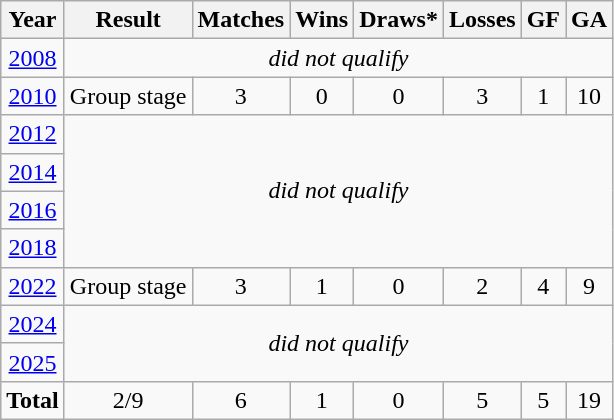<table class="wikitable" style="text-align: center;">
<tr>
<th>Year</th>
<th>Result</th>
<th>Matches</th>
<th>Wins</th>
<th>Draws*</th>
<th>Losses</th>
<th>GF</th>
<th>GA</th>
</tr>
<tr>
<td> <a href='#'>2008</a></td>
<td colspan=7><em>did not qualify </em></td>
</tr>
<tr>
<td> <a href='#'>2010</a></td>
<td>Group stage</td>
<td>3</td>
<td>0</td>
<td>0</td>
<td>3</td>
<td>1</td>
<td>10</td>
</tr>
<tr>
<td> <a href='#'>2012</a></td>
<td colspan=7 rowspan=4><em>did not qualify</em></td>
</tr>
<tr>
<td> <a href='#'>2014</a></td>
</tr>
<tr>
<td> <a href='#'>2016</a></td>
</tr>
<tr>
<td> <a href='#'>2018</a></td>
</tr>
<tr>
<td> <a href='#'>2022</a></td>
<td>Group stage</td>
<td>3</td>
<td>1</td>
<td>0</td>
<td>2</td>
<td>4</td>
<td>9</td>
</tr>
<tr>
<td> <a href='#'>2024</a></td>
<td colspan=8 rowspan=2><em>did not qualify</em></td>
</tr>
<tr>
<td> <a href='#'>2025</a></td>
</tr>
<tr>
<td><strong>Total</strong></td>
<td>2/9</td>
<td>6</td>
<td>1</td>
<td>0</td>
<td>5</td>
<td>5</td>
<td>19</td>
</tr>
</table>
